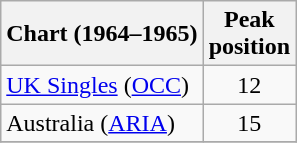<table class="wikitable">
<tr>
<th>Chart (1964–1965)</th>
<th>Peak<br>position</th>
</tr>
<tr>
<td><a href='#'>UK Singles</a> (<a href='#'>OCC</a>)</td>
<td style="text-align:center;">12</td>
</tr>
<tr>
<td>Australia (<a href='#'>ARIA</a>)</td>
<td style="text-align:center;">15</td>
</tr>
<tr>
</tr>
</table>
